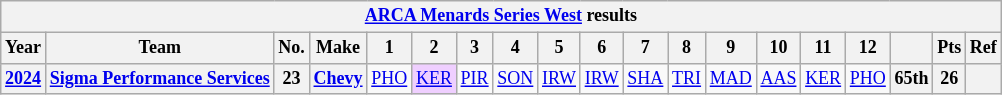<table class="wikitable" style="text-align:center; font-size:75%">
<tr>
<th colspan=19><a href='#'>ARCA Menards Series West</a> results</th>
</tr>
<tr>
<th>Year</th>
<th>Team</th>
<th>No.</th>
<th>Make</th>
<th>1</th>
<th>2</th>
<th>3</th>
<th>4</th>
<th>5</th>
<th>6</th>
<th>7</th>
<th>8</th>
<th>9</th>
<th>10</th>
<th>11</th>
<th>12</th>
<th></th>
<th>Pts</th>
<th>Ref</th>
</tr>
<tr>
<th><a href='#'>2024</a></th>
<th><a href='#'>Sigma Performance Services</a></th>
<th>23</th>
<th><a href='#'>Chevy</a></th>
<td><a href='#'>PHO</a></td>
<td style="background:#EFCFFF;"><a href='#'>KER</a><br></td>
<td><a href='#'>PIR</a></td>
<td><a href='#'>SON</a></td>
<td><a href='#'>IRW</a></td>
<td><a href='#'>IRW</a></td>
<td><a href='#'>SHA</a></td>
<td><a href='#'>TRI</a></td>
<td><a href='#'>MAD</a></td>
<td><a href='#'>AAS</a></td>
<td><a href='#'>KER</a></td>
<td><a href='#'>PHO</a></td>
<th>65th</th>
<th>26</th>
<th></th>
</tr>
</table>
